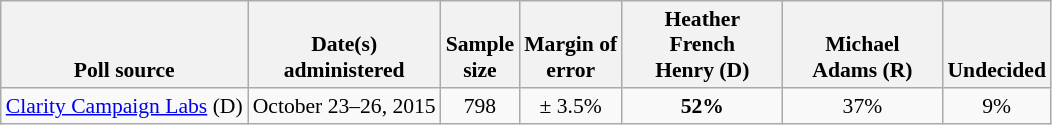<table class="wikitable" style="text-align:center;font-size:90%;">
<tr valign= bottom>
<th>Poll source</th>
<th>Date(s)<br>administered</th>
<th>Sample<br>size</th>
<th>Margin of<br>error</th>
<th style="width:100px;">Heather<br>French<br>Henry (D)</th>
<th style="width:100px;">Michael<br>Adams (R)</th>
<th style="width:50px;">Undecided</th>
</tr>
<tr>
<td style="text-align:left;"><a href='#'>Clarity Campaign Labs</a> (D)</td>
<td>October 23–26, 2015</td>
<td>798</td>
<td>± 3.5%</td>
<td><strong>52%</strong></td>
<td>37%</td>
<td>9%</td>
</tr>
</table>
